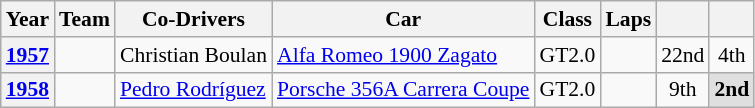<table class="wikitable" style="text-align:center; font-size:90%">
<tr>
<th>Year</th>
<th>Team</th>
<th>Co-Drivers</th>
<th>Car</th>
<th>Class</th>
<th>Laps</th>
<th></th>
<th></th>
</tr>
<tr>
<th><a href='#'>1957</a></th>
<td align=left></td>
<td align=left> Christian Boulan</td>
<td align=left><a href='#'>Alfa Romeo 1900 Zagato</a></td>
<td>GT2.0</td>
<td></td>
<td>22nd</td>
<td>4th</td>
</tr>
<tr>
<th><a href='#'>1958</a></th>
<td align=left></td>
<td align=left> <a href='#'>Pedro Rodríguez</a></td>
<td align=left><a href='#'>Porsche 356A Carrera Coupe</a></td>
<td>GT2.0</td>
<td></td>
<td>9th</td>
<td style="background:#dfdfdf;"><strong>2nd</strong></td>
</tr>
</table>
